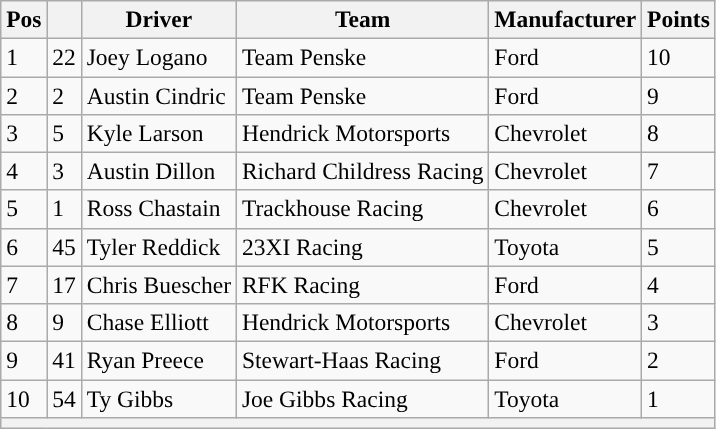<table class="wikitable" style="font-size:98%">
<tr>
<th>Pos</th>
<th></th>
<th>Driver</th>
<th>Team</th>
<th>Manufacturer</th>
<th>Points</th>
</tr>
<tr>
<td>1</td>
<td>22</td>
<td>Joey Logano</td>
<td>Team Penske</td>
<td>Ford</td>
<td>10</td>
</tr>
<tr>
<td>2</td>
<td>2</td>
<td>Austin Cindric</td>
<td>Team Penske</td>
<td>Ford</td>
<td>9</td>
</tr>
<tr>
<td>3</td>
<td>5</td>
<td>Kyle Larson</td>
<td>Hendrick Motorsports</td>
<td>Chevrolet</td>
<td>8</td>
</tr>
<tr>
<td>4</td>
<td>3</td>
<td>Austin Dillon</td>
<td>Richard Childress Racing</td>
<td>Chevrolet</td>
<td>7</td>
</tr>
<tr>
<td>5</td>
<td>1</td>
<td>Ross Chastain</td>
<td>Trackhouse Racing</td>
<td>Chevrolet</td>
<td>6</td>
</tr>
<tr>
<td>6</td>
<td>45</td>
<td>Tyler Reddick</td>
<td>23XI Racing</td>
<td>Toyota</td>
<td>5</td>
</tr>
<tr>
<td>7</td>
<td>17</td>
<td>Chris Buescher</td>
<td>RFK Racing</td>
<td>Ford</td>
<td>4</td>
</tr>
<tr>
<td>8</td>
<td>9</td>
<td>Chase Elliott</td>
<td>Hendrick Motorsports</td>
<td>Chevrolet</td>
<td>3</td>
</tr>
<tr>
<td>9</td>
<td>41</td>
<td>Ryan Preece</td>
<td>Stewart-Haas Racing</td>
<td>Ford</td>
<td>2</td>
</tr>
<tr>
<td>10</td>
<td>54</td>
<td>Ty Gibbs</td>
<td>Joe Gibbs Racing</td>
<td>Toyota</td>
<td>1</td>
</tr>
<tr>
<th colspan="6"></th>
</tr>
</table>
